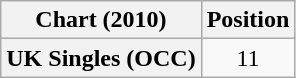<table class="wikitable plainrowheaders" style="text-align:center">
<tr>
<th>Chart (2010)</th>
<th>Position</th>
</tr>
<tr>
<th scope="row">UK Singles (OCC)</th>
<td>11</td>
</tr>
</table>
